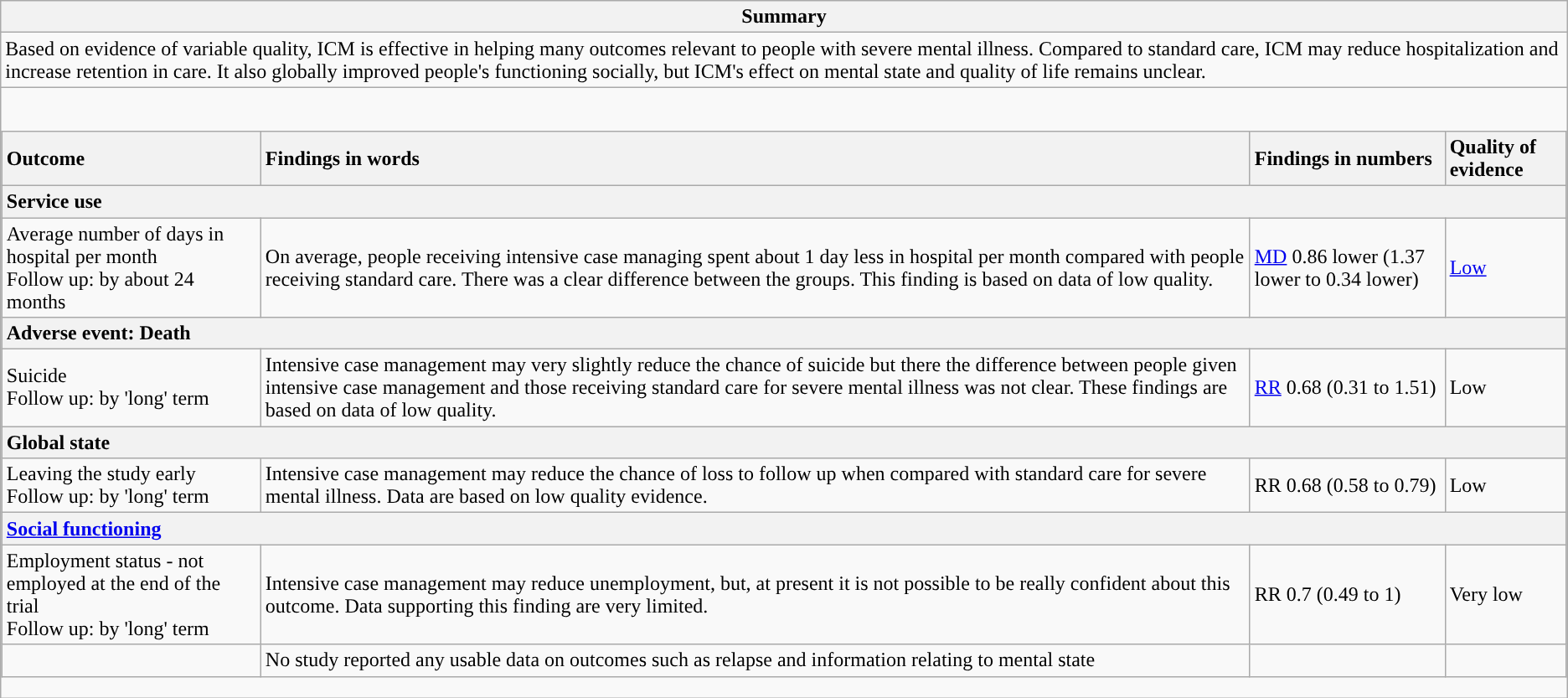<table class="wikitable">
<tr>
<th>Summary</th>
</tr>
<tr>
<td>Based on evidence of variable quality, ICM is effective in helping many outcomes relevant to people with severe mental illness. Compared to standard care, ICM may reduce hospitalization and increase retention in care. It also globally improved people's functioning socially, but ICM's effect on mental state and quality of life remains unclear.</td>
</tr>
<tr>
<td style="padding:0;"><br><table class="wikitable collapsible collapsed" style="width:100%;">
<tr>
<th scope="col" style="text-align: left;">Outcome</th>
<th scope="col" style="text-align: left;">Findings in words</th>
<th scope="col" style="text-align: left;">Findings in numbers</th>
<th scope="col" style="text-align: left;">Quality of evidence</th>
</tr>
<tr>
<th colspan="4" style="text-align: left;">Service use</th>
</tr>
<tr>
<td>Average number of days in hospital per month<br>Follow up: by about 24 months</td>
<td>On average, people receiving intensive case managing spent about 1 day less in hospital per month compared with people receiving standard care. There was a clear difference between the groups. This finding is based on data of low quality.</td>
<td><a href='#'>MD</a> 0.86 lower (1.37 lower to 0.34 lower)</td>
<td><a href='#'>Low</a></td>
</tr>
<tr>
<th colspan="4" style="text-align: left;">Adverse event: Death</th>
</tr>
<tr>
<td>Suicide<br>Follow up: by 'long' term</td>
<td>Intensive case management may very slightly reduce the chance of suicide but there the difference between people given intensive case management and those receiving standard care for severe mental illness was not clear. These findings are based on data of low quality.</td>
<td><a href='#'>RR</a> 0.68 (0.31 to 1.51)</td>
<td>Low</td>
</tr>
<tr>
<th colspan="4" style="text-align: left;">Global state</th>
</tr>
<tr>
<td>Leaving the study early<br>Follow up: by 'long' term</td>
<td>Intensive case management may reduce the chance of loss to follow up when compared with standard care for severe mental illness. Data are based on low quality evidence.</td>
<td>RR 0.68 (0.58 to 0.79)</td>
<td>Low</td>
</tr>
<tr>
<th colspan="4" style="text-align: left;"><a href='#'>Social functioning</a></th>
</tr>
<tr>
<td>Employment status - not employed at the end of the trial<br>Follow up: by 'long' term</td>
<td>Intensive case management may reduce unemployment, but, at present it is not possible to be really confident about this outcome. Data supporting this finding are very limited.</td>
<td>RR 0.7 (0.49 to 1)</td>
<td>Very low</td>
</tr>
<tr>
<td></td>
<td>No study reported any usable data on outcomes such as relapse and information relating to mental state</td>
<td></td>
<td></td>
</tr>
</table>
</td>
</tr>
</table>
